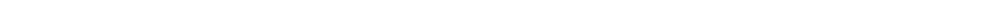<table style="width:66%; text-align:center;">
<tr style="color:white;">
<td style="background:"><strong>3</strong></td>
<td style="background:"><strong>15</strong></td>
<td style="background:"><strong>1</strong></td>
<td style="background:"><strong>5</strong></td>
</tr>
</table>
